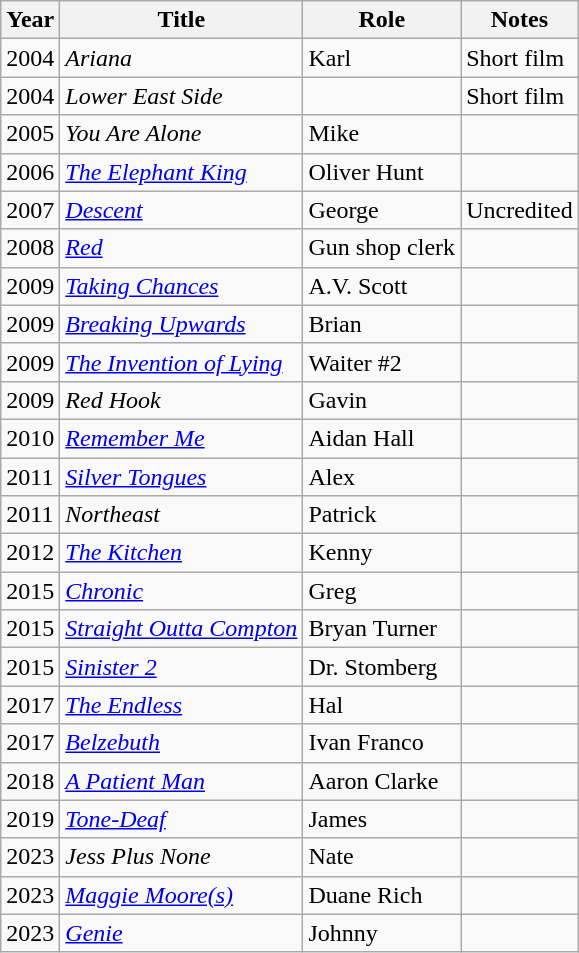<table class="wikitable sortable">
<tr>
<th>Year</th>
<th>Title</th>
<th>Role</th>
<th class="unsortable">Notes</th>
</tr>
<tr>
<td>2004</td>
<td><em>Ariana</em></td>
<td>Karl</td>
<td>Short film</td>
</tr>
<tr>
<td>2004</td>
<td><em>Lower East Side</em></td>
<td></td>
<td>Short film</td>
</tr>
<tr>
<td>2005</td>
<td><em>You Are Alone</em></td>
<td>Mike</td>
<td></td>
</tr>
<tr>
<td>2006</td>
<td><em><a href='#'>The Elephant King</a></em></td>
<td>Oliver Hunt</td>
<td></td>
</tr>
<tr>
<td>2007</td>
<td><em><a href='#'>Descent</a></em></td>
<td>George</td>
<td>Uncredited</td>
</tr>
<tr>
<td>2008</td>
<td><em><a href='#'>Red</a></em></td>
<td>Gun shop clerk</td>
<td></td>
</tr>
<tr>
<td>2009</td>
<td><em><a href='#'>Taking Chances</a></em></td>
<td>A.V. Scott</td>
<td></td>
</tr>
<tr>
<td>2009</td>
<td><em><a href='#'>Breaking Upwards</a></em></td>
<td>Brian</td>
<td></td>
</tr>
<tr>
<td>2009</td>
<td><em><a href='#'>The Invention of Lying</a></em></td>
<td>Waiter #2</td>
<td></td>
</tr>
<tr>
<td>2009</td>
<td><em>Red Hook</em></td>
<td>Gavin</td>
<td></td>
</tr>
<tr>
<td>2010</td>
<td><em><a href='#'>Remember Me</a></em></td>
<td>Aidan Hall</td>
<td></td>
</tr>
<tr>
<td>2011</td>
<td><em><a href='#'>Silver Tongues</a></em></td>
<td>Alex</td>
<td></td>
</tr>
<tr>
<td>2011</td>
<td><em>Northeast</em></td>
<td>Patrick</td>
<td></td>
</tr>
<tr>
<td>2012</td>
<td><em><a href='#'>The Kitchen</a></em></td>
<td>Kenny</td>
<td></td>
</tr>
<tr>
<td>2015</td>
<td><em><a href='#'>Chronic</a></em></td>
<td>Greg</td>
<td></td>
</tr>
<tr>
<td>2015</td>
<td><em><a href='#'>Straight Outta Compton</a></em></td>
<td>Bryan Turner</td>
<td></td>
</tr>
<tr>
<td>2015</td>
<td><em><a href='#'>Sinister 2</a></em></td>
<td>Dr. Stomberg</td>
<td></td>
</tr>
<tr>
<td>2017</td>
<td><em><a href='#'>The Endless</a></em></td>
<td>Hal</td>
<td></td>
</tr>
<tr>
<td>2017</td>
<td><em><a href='#'>Belzebuth</a></em></td>
<td>Ivan Franco</td>
<td></td>
</tr>
<tr>
<td>2018</td>
<td><em><a href='#'>A Patient Man</a></em></td>
<td>Aaron Clarke</td>
<td></td>
</tr>
<tr>
<td>2019</td>
<td><em><a href='#'>Tone-Deaf</a></em></td>
<td>James</td>
<td></td>
</tr>
<tr>
<td>2023</td>
<td><em>Jess Plus None</em></td>
<td>Nate</td>
<td></td>
</tr>
<tr>
<td>2023</td>
<td><em><a href='#'>Maggie Moore(s)</a></em></td>
<td>Duane Rich</td>
<td></td>
</tr>
<tr>
<td>2023</td>
<td><em><a href='#'>Genie</a></em></td>
<td>Johnny</td>
<td></td>
</tr>
</table>
